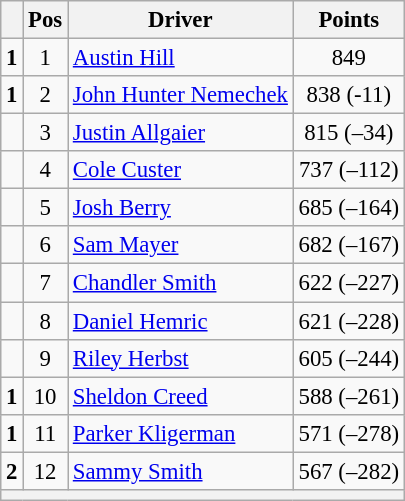<table class="wikitable" style="font-size: 95%;">
<tr>
<th></th>
<th>Pos</th>
<th>Driver</th>
<th>Points</th>
</tr>
<tr>
<td align="left"> <strong>1</strong></td>
<td style="text-align:center;">1</td>
<td><a href='#'>Austin Hill</a></td>
<td style="text-align:center;">849</td>
</tr>
<tr>
<td align="left"> <strong>1</strong></td>
<td style="text-align:center;">2</td>
<td><a href='#'>John Hunter Nemechek</a></td>
<td style="text-align:center;">838 (-11)</td>
</tr>
<tr>
<td align="left"></td>
<td style="text-align:center;">3</td>
<td><a href='#'>Justin Allgaier</a></td>
<td style="text-align:center;">815 (–34)</td>
</tr>
<tr>
<td align="left"></td>
<td style="text-align:center;">4</td>
<td><a href='#'>Cole Custer</a></td>
<td style="text-align:center;">737 (–112)</td>
</tr>
<tr>
<td align="left"></td>
<td style="text-align:center;">5</td>
<td><a href='#'>Josh Berry</a></td>
<td style="text-align:center;">685 (–164)</td>
</tr>
<tr>
<td align="left"></td>
<td style="text-align:center;">6</td>
<td><a href='#'>Sam Mayer</a></td>
<td style="text-align:center;">682 (–167)</td>
</tr>
<tr>
<td align="left"></td>
<td style="text-align:center;">7</td>
<td><a href='#'>Chandler Smith</a></td>
<td style="text-align:center;">622 (–227)</td>
</tr>
<tr>
<td align="left"></td>
<td style="text-align:center;">8</td>
<td><a href='#'>Daniel Hemric</a></td>
<td style="text-align:center;">621 (–228)</td>
</tr>
<tr>
<td align="left"></td>
<td style="text-align:center;">9</td>
<td><a href='#'>Riley Herbst</a></td>
<td style="text-align:center;">605 (–244)</td>
</tr>
<tr>
<td align="left"> <strong>1</strong></td>
<td style="text-align:center;">10</td>
<td><a href='#'>Sheldon Creed</a></td>
<td style="text-align:center;">588 (–261)</td>
</tr>
<tr>
<td align="left"> <strong>1</strong></td>
<td style="text-align:center;">11</td>
<td><a href='#'>Parker Kligerman</a></td>
<td style="text-align:center;">571 (–278)</td>
</tr>
<tr>
<td align="left"> <strong>2</strong></td>
<td style="text-align:center;">12</td>
<td><a href='#'>Sammy Smith</a></td>
<td style="text-align:center;">567 (–282)</td>
</tr>
<tr class="sortbottom">
<th colspan="9"></th>
</tr>
</table>
